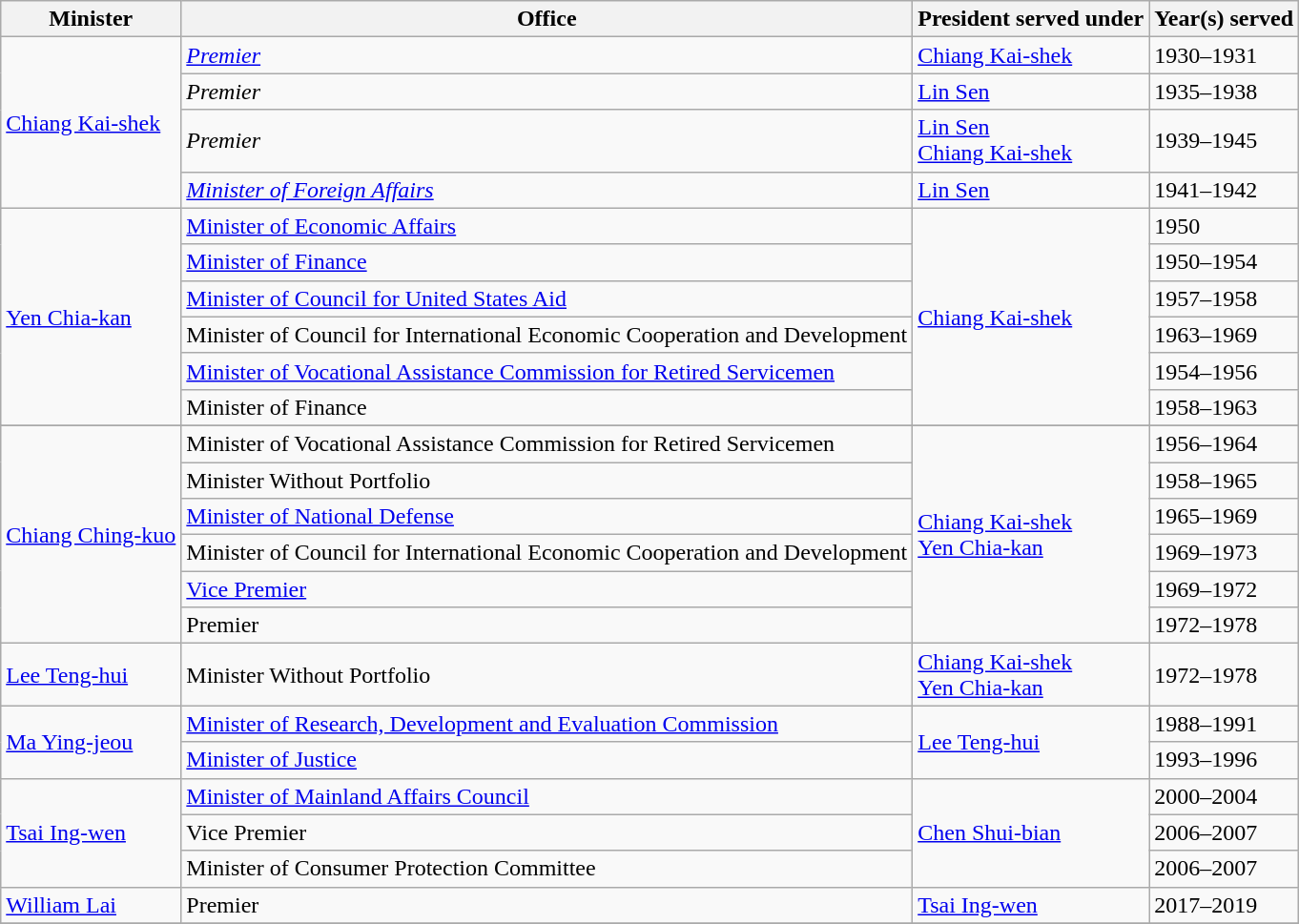<table class="wikitable">
<tr>
<th>Minister</th>
<th>Office</th>
<th>President served under</th>
<th>Year(s) served</th>
</tr>
<tr>
<td rowspan="4"><a href='#'>Chiang Kai-shek</a></td>
<td><em><a href='#'>Premier</a></em></td>
<td><a href='#'>Chiang Kai-shek</a></td>
<td>1930–1931</td>
</tr>
<tr>
<td><em>Premier</em></td>
<td><a href='#'>Lin Sen</a></td>
<td>1935–1938</td>
</tr>
<tr>
<td><em>Premier</em></td>
<td><a href='#'>Lin Sen</a><br><a href='#'>Chiang Kai-shek</a></td>
<td>1939–1945</td>
</tr>
<tr>
<td><em><a href='#'>Minister of Foreign Affairs</a></em></td>
<td><a href='#'>Lin Sen</a></td>
<td>1941–1942</td>
</tr>
<tr>
<td rowspan="6"><a href='#'>Yen Chia-kan</a></td>
<td><a href='#'>Minister of Economic Affairs</a></td>
<td rowspan="6"><a href='#'>Chiang Kai-shek</a></td>
<td>1950</td>
</tr>
<tr>
<td><a href='#'>Minister of Finance</a></td>
<td>1950–1954</td>
</tr>
<tr>
<td><a href='#'>Minister of Council for United States Aid</a></td>
<td>1957–1958</td>
</tr>
<tr>
<td>Minister of Council for International Economic Cooperation and Development</td>
<td>1963–1969</td>
</tr>
<tr>
<td><a href='#'>Minister of Vocational Assistance Commission for Retired Servicemen</a></td>
<td>1954–1956</td>
</tr>
<tr>
<td>Minister of Finance</td>
<td>1958–1963</td>
</tr>
<tr>
</tr>
<tr>
<td rowspan="6"><a href='#'>Chiang Ching-kuo</a></td>
<td>Minister of Vocational Assistance Commission for Retired Servicemen</td>
<td rowspan="6"><a href='#'>Chiang Kai-shek</a><br><a href='#'>Yen Chia-kan</a></td>
<td>1956–1964</td>
</tr>
<tr>
<td>Minister Without Portfolio</td>
<td>1958–1965</td>
</tr>
<tr>
<td><a href='#'>Minister of National Defense</a></td>
<td>1965–1969</td>
</tr>
<tr>
<td>Minister of Council for International Economic Cooperation and Development</td>
<td>1969–1973</td>
</tr>
<tr>
<td><a href='#'>Vice Premier</a></td>
<td>1969–1972</td>
</tr>
<tr>
<td>Premier</td>
<td>1972–1978</td>
</tr>
<tr>
<td><a href='#'>Lee Teng-hui</a></td>
<td>Minister Without Portfolio</td>
<td><a href='#'>Chiang Kai-shek</a><br><a href='#'>Yen Chia-kan</a></td>
<td>1972–1978</td>
</tr>
<tr>
<td rowspan="2"><a href='#'>Ma Ying-jeou</a></td>
<td><a href='#'>Minister of Research, Development and Evaluation Commission</a></td>
<td rowspan="2"><a href='#'>Lee Teng-hui</a></td>
<td>1988–1991</td>
</tr>
<tr>
<td><a href='#'>Minister of Justice</a></td>
<td>1993–1996</td>
</tr>
<tr>
<td rowspan="3"><a href='#'>Tsai Ing-wen</a></td>
<td><a href='#'>Minister of Mainland Affairs Council</a></td>
<td rowspan="3"><a href='#'>Chen Shui-bian</a></td>
<td>2000–2004</td>
</tr>
<tr>
<td>Vice Premier</td>
<td>2006–2007</td>
</tr>
<tr>
<td>Minister of Consumer Protection Committee</td>
<td>2006–2007</td>
</tr>
<tr>
<td><a href='#'>William Lai</a></td>
<td>Premier</td>
<td><a href='#'>Tsai Ing-wen</a></td>
<td>2017–2019</td>
</tr>
<tr>
</tr>
</table>
